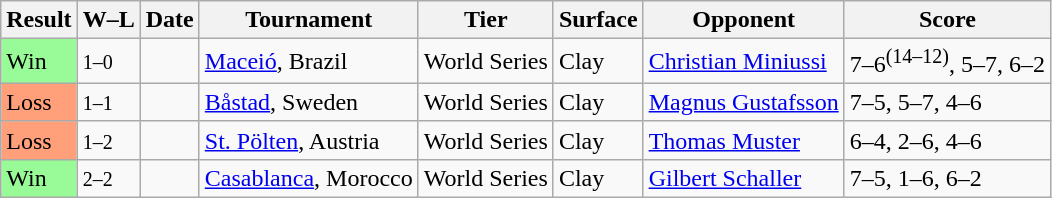<table class="sortable wikitable">
<tr>
<th>Result</th>
<th class="unsortable">W–L</th>
<th>Date</th>
<th>Tournament</th>
<th>Tier</th>
<th>Surface</th>
<th>Opponent</th>
<th class="unsortable">Score</th>
</tr>
<tr>
<td style="background:#98fb98;">Win</td>
<td><small>1–0</small></td>
<td><a href='#'></a></td>
<td><a href='#'>Maceió</a>, Brazil</td>
<td>World Series</td>
<td>Clay</td>
<td> <a href='#'>Christian Miniussi</a></td>
<td>7–6<sup>(14–12)</sup>, 5–7, 6–2</td>
</tr>
<tr>
<td style="background:#ffa07a;">Loss</td>
<td><small>1–1</small></td>
<td><a href='#'></a></td>
<td><a href='#'>Båstad</a>, Sweden</td>
<td>World Series</td>
<td>Clay</td>
<td> <a href='#'>Magnus Gustafsson</a></td>
<td>7–5, 5–7, 4–6</td>
</tr>
<tr>
<td style="background:#ffa07a;">Loss</td>
<td><small>1–2</small></td>
<td><a href='#'></a></td>
<td><a href='#'>St. Pölten</a>, Austria</td>
<td>World Series</td>
<td>Clay</td>
<td> <a href='#'>Thomas Muster</a></td>
<td>6–4, 2–6, 4–6</td>
</tr>
<tr>
<td style="background:#98fb98;">Win</td>
<td><small>2–2</small></td>
<td><a href='#'></a></td>
<td><a href='#'>Casablanca</a>, Morocco</td>
<td>World Series</td>
<td>Clay</td>
<td> <a href='#'>Gilbert Schaller</a></td>
<td>7–5, 1–6, 6–2</td>
</tr>
</table>
